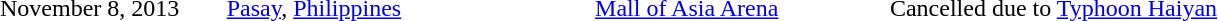<table cellpadding="2" style="border: 0px solid darkgray">
<tr>
<th width="150"></th>
<th width="250"></th>
<th width="200"></th>
<th width="700"></th>
</tr>
<tr border="0">
<td>November 8, 2013</td>
<td><a href='#'>Pasay</a>, <a href='#'>Philippines</a></td>
<td><a href='#'>Mall of Asia Arena</a></td>
<td>Cancelled due to <a href='#'>Typhoon Haiyan</a></td>
</tr>
<tr>
</tr>
</table>
